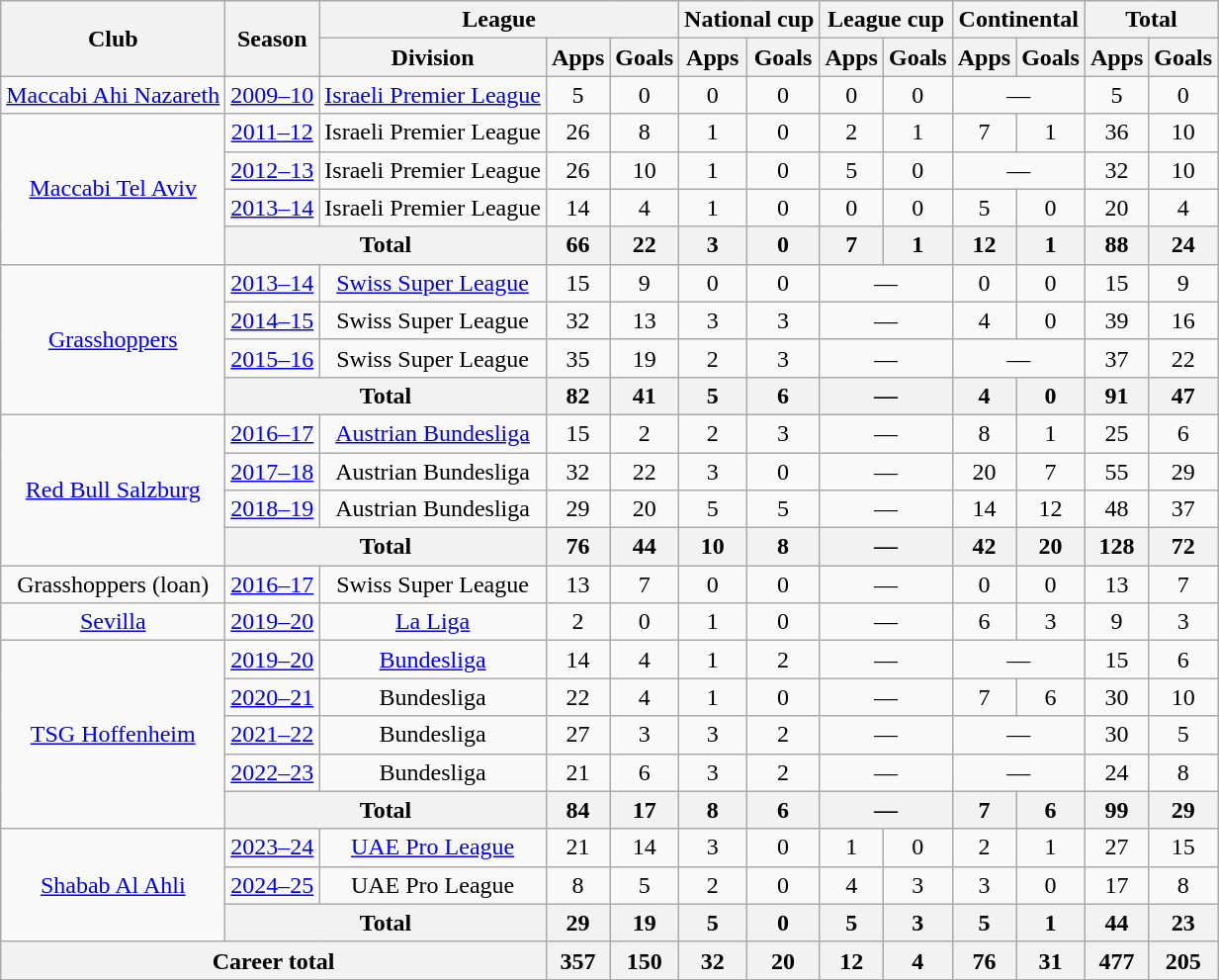<table class="wikitable" style="text-align:center">
<tr>
<th rowspan="2">Club</th>
<th rowspan="2">Season</th>
<th colspan="3">League</th>
<th colspan="2">National cup</th>
<th colspan="2">League cup</th>
<th colspan="2">Continental</th>
<th colspan="2">Total</th>
</tr>
<tr>
<th>Division</th>
<th>Apps</th>
<th>Goals</th>
<th>Apps</th>
<th>Goals</th>
<th>Apps</th>
<th>Goals</th>
<th>Apps</th>
<th>Goals</th>
<th>Apps</th>
<th>Goals</th>
</tr>
<tr>
<td><a href='#'>Maccabi Ahi Nazareth</a></td>
<td><a href='#'>2009–10</a></td>
<td><a href='#'>Israeli Premier League</a></td>
<td>5</td>
<td>0</td>
<td>0</td>
<td>0</td>
<td>0</td>
<td>0</td>
<td colspan="2">—</td>
<td>5</td>
<td>0</td>
</tr>
<tr>
<td rowspan="4"><a href='#'>Maccabi Tel Aviv</a></td>
<td><a href='#'>2011–12</a></td>
<td>Israeli Premier League</td>
<td>26</td>
<td>8</td>
<td>1</td>
<td>0</td>
<td>2</td>
<td>1</td>
<td>7</td>
<td>1</td>
<td>36</td>
<td>10</td>
</tr>
<tr>
<td><a href='#'>2012–13</a></td>
<td>Israeli Premier League</td>
<td>26</td>
<td>10</td>
<td>1</td>
<td>0</td>
<td>5</td>
<td>0</td>
<td colspan="2">—</td>
<td>32</td>
<td>10</td>
</tr>
<tr>
<td><a href='#'>2013–14</a></td>
<td>Israeli Premier League</td>
<td>14</td>
<td>4</td>
<td>1</td>
<td>0</td>
<td>0</td>
<td>0</td>
<td>5</td>
<td>0</td>
<td>20</td>
<td>4</td>
</tr>
<tr>
<th colspan="2">Total</th>
<th>66</th>
<th>22</th>
<th>3</th>
<th>0</th>
<th>7</th>
<th>1</th>
<th>12</th>
<th>1</th>
<th>88</th>
<th>24</th>
</tr>
<tr>
<td rowspan="4"><a href='#'>Grasshoppers</a></td>
<td><a href='#'>2013–14</a></td>
<td><a href='#'>Swiss Super League</a></td>
<td>15</td>
<td>9</td>
<td>0</td>
<td>0</td>
<td colspan="2">—</td>
<td>0</td>
<td>0</td>
<td>15</td>
<td>9</td>
</tr>
<tr>
<td><a href='#'>2014–15</a></td>
<td>Swiss Super League</td>
<td>32</td>
<td>13</td>
<td>3</td>
<td>3</td>
<td colspan="2">—</td>
<td>4</td>
<td>0</td>
<td>39</td>
<td>16</td>
</tr>
<tr>
<td><a href='#'>2015–16</a></td>
<td>Swiss Super League</td>
<td>35</td>
<td>19</td>
<td>2</td>
<td>3</td>
<td colspan="2">—</td>
<td colspan="2">—</td>
<td>37</td>
<td>22</td>
</tr>
<tr>
<th colspan="2">Total</th>
<th>82</th>
<th>41</th>
<th>5</th>
<th>6</th>
<th colspan="2">—</th>
<th>4</th>
<th>0</th>
<th>91</th>
<th>47</th>
</tr>
<tr>
<td rowspan="4"><a href='#'>Red Bull Salzburg</a></td>
<td><a href='#'>2016–17</a></td>
<td><a href='#'>Austrian Bundesliga</a></td>
<td>15</td>
<td>2</td>
<td>2</td>
<td>3</td>
<td colspan="2">—</td>
<td>8</td>
<td>1</td>
<td>25</td>
<td>6</td>
</tr>
<tr>
<td><a href='#'>2017–18</a></td>
<td>Austrian Bundesliga</td>
<td>32</td>
<td>22</td>
<td>3</td>
<td>0</td>
<td colspan="2">—</td>
<td>20</td>
<td>7</td>
<td>55</td>
<td>29</td>
</tr>
<tr>
<td><a href='#'>2018–19</a></td>
<td>Austrian Bundesliga</td>
<td>29</td>
<td>20</td>
<td>5</td>
<td>5</td>
<td colspan="2">—</td>
<td>14</td>
<td>12</td>
<td>48</td>
<td>37</td>
</tr>
<tr>
<th colspan="2">Total</th>
<th>76</th>
<th>44</th>
<th>10</th>
<th>8</th>
<th colspan="2">—</th>
<th>42</th>
<th>20</th>
<th>128</th>
<th>72</th>
</tr>
<tr>
<td>Grasshoppers (loan)</td>
<td><a href='#'>2016–17</a></td>
<td>Swiss Super League</td>
<td>13</td>
<td>7</td>
<td>0</td>
<td>0</td>
<td colspan="2">—</td>
<td>0</td>
<td>0</td>
<td>13</td>
<td>7</td>
</tr>
<tr>
<td><a href='#'>Sevilla</a></td>
<td><a href='#'>2019–20</a></td>
<td><a href='#'>La Liga</a></td>
<td>2</td>
<td>0</td>
<td>1</td>
<td>0</td>
<td colspan="2">—</td>
<td>6</td>
<td>3</td>
<td>9</td>
<td>3</td>
</tr>
<tr>
<td rowspan="5"><a href='#'>TSG Hoffenheim</a></td>
<td><a href='#'>2019–20</a></td>
<td><a href='#'>Bundesliga</a></td>
<td>14</td>
<td>4</td>
<td>1</td>
<td>2</td>
<td colspan="2">—</td>
<td colspan="2">—</td>
<td>15</td>
<td>6</td>
</tr>
<tr>
<td><a href='#'>2020–21</a></td>
<td>Bundesliga</td>
<td>22</td>
<td>4</td>
<td>1</td>
<td>0</td>
<td colspan="2">—</td>
<td>7</td>
<td>6</td>
<td>30</td>
<td>10</td>
</tr>
<tr>
<td><a href='#'>2021–22</a></td>
<td>Bundesliga</td>
<td>27</td>
<td>3</td>
<td>3</td>
<td>2</td>
<td colspan="2">—</td>
<td colspan="2">—</td>
<td>30</td>
<td>5</td>
</tr>
<tr>
<td><a href='#'>2022–23</a></td>
<td>Bundesliga</td>
<td>21</td>
<td>6</td>
<td>3</td>
<td>2</td>
<td colspan="2">—</td>
<td colspan="2">—</td>
<td>24</td>
<td>8</td>
</tr>
<tr>
<th colspan="2">Total</th>
<th>84</th>
<th>17</th>
<th>8</th>
<th>6</th>
<th colspan="2">—</th>
<th>7</th>
<th>6</th>
<th>99</th>
<th>29</th>
</tr>
<tr>
<td rowspan="3"><a href='#'>Shabab Al Ahli</a></td>
<td><a href='#'>2023–24</a></td>
<td><a href='#'>UAE Pro League</a></td>
<td>21</td>
<td>14</td>
<td>3</td>
<td>0</td>
<td>1</td>
<td>0</td>
<td>2</td>
<td>1</td>
<td>27</td>
<td>15</td>
</tr>
<tr>
<td><a href='#'>2024–25</a></td>
<td>UAE Pro League</td>
<td>8</td>
<td>5</td>
<td>2</td>
<td>0</td>
<td>4</td>
<td>3</td>
<td>3</td>
<td>0</td>
<td>17</td>
<td>8</td>
</tr>
<tr>
<th colspan="2">Total</th>
<th>29</th>
<th>19</th>
<th>5</th>
<th>0</th>
<th>5</th>
<th>3</th>
<th>5</th>
<th>1</th>
<th>44</th>
<th>23</th>
</tr>
<tr>
<th colspan="3">Career total</th>
<th>357</th>
<th>150</th>
<th>32</th>
<th>20</th>
<th>12</th>
<th>4</th>
<th>76</th>
<th>31</th>
<th>477</th>
<th>205</th>
</tr>
</table>
